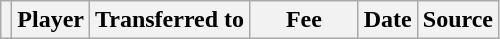<table class="wikitable plainrowheaders sortable">
<tr>
<th></th>
<th scope="col">Player</th>
<th>Transferred to</th>
<th style="width: 65px;">Fee</th>
<th scope="col">Date</th>
<th scope="col">Source</th>
</tr>
</table>
